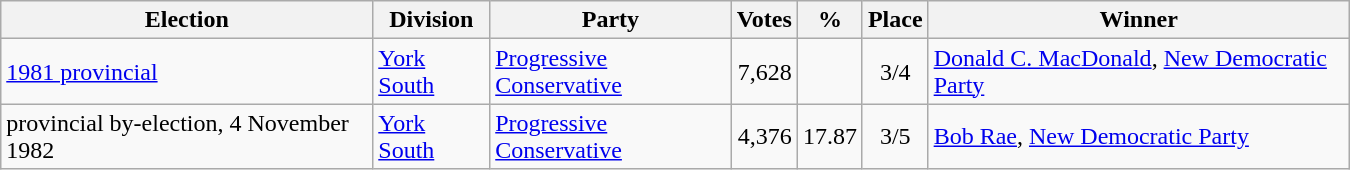<table class="wikitable" width="900">
<tr>
<th align="left">Election</th>
<th align="left">Division</th>
<th align="left">Party</th>
<th align="right">Votes</th>
<th align="right">%</th>
<th align="center">Place</th>
<th align="center">Winner</th>
</tr>
<tr>
<td align="left"><a href='#'>1981 provincial</a></td>
<td align="left"><a href='#'>York South</a></td>
<td align="left"><a href='#'>Progressive Conservative</a></td>
<td align="right">7,628</td>
<td align="right"></td>
<td align="center">3/4</td>
<td align="left"><a href='#'>Donald C. MacDonald</a>, <a href='#'>New Democratic Party</a></td>
</tr>
<tr>
<td align="left">provincial by-election, 4 November 1982</td>
<td align="left"><a href='#'>York South</a></td>
<td align="left"><a href='#'>Progressive Conservative</a></td>
<td align="right">4,376</td>
<td align="right">17.87</td>
<td align="center">3/5</td>
<td align="left"><a href='#'>Bob Rae</a>, <a href='#'>New Democratic Party</a></td>
</tr>
</table>
